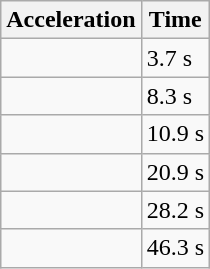<table class="wikitable">
<tr>
<th>Acceleration</th>
<th>Time</th>
</tr>
<tr>
<td></td>
<td>3.7 s</td>
</tr>
<tr>
<td></td>
<td>8.3 s</td>
</tr>
<tr>
<td></td>
<td>10.9 s</td>
</tr>
<tr>
<td></td>
<td>20.9 s</td>
</tr>
<tr>
<td></td>
<td>28.2 s</td>
</tr>
<tr>
<td></td>
<td>46.3 s</td>
</tr>
</table>
